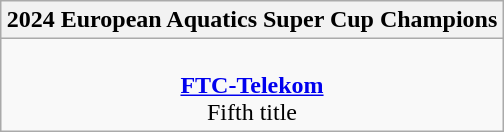<table class=wikitable style="text-align:center; margin:auto">
<tr>
<th>2024 European Aquatics Super Cup Champions</th>
</tr>
<tr>
<td> <br><strong><a href='#'>FTC-Telekom</a></strong><br>Fifth title</td>
</tr>
</table>
